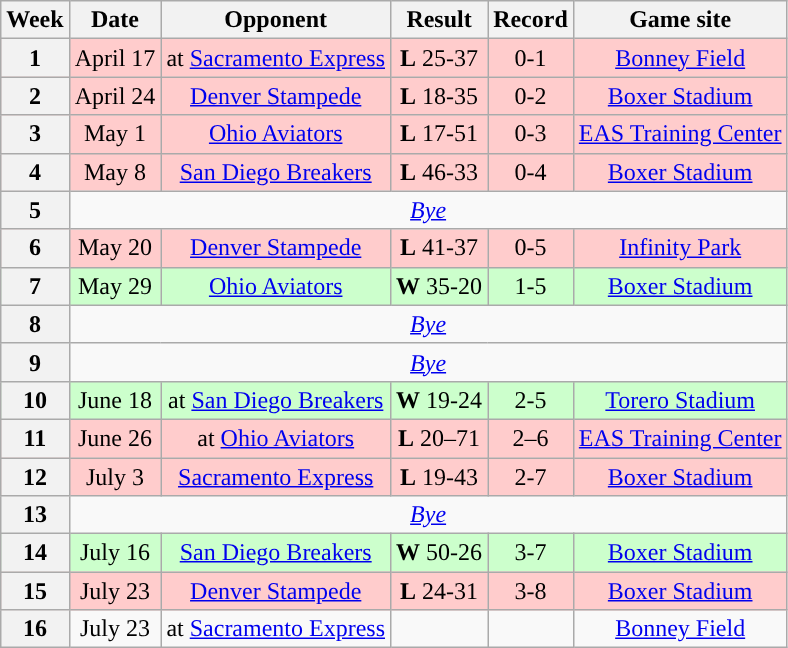<table class="wikitable" style="text-align:center">
<tr>
<th>Week</th>
<th>Date</th>
<th>Opponent</th>
<th>Result</th>
<th>Record</th>
<th>Game site</th>
</tr>
<tr style="background:#fcc">
<th>1</th>
<td>April 17</td>
<td>at <a href='#'>Sacramento Express</a></td>
<td><strong>L</strong> 25-37</td>
<td>0-1</td>
<td><a href='#'>Bonney Field</a></td>
</tr>
<tr style="background:#fcc">
<th>2</th>
<td>April 24</td>
<td><a href='#'>Denver Stampede</a></td>
<td><strong>L</strong> 18-35</td>
<td>0-2</td>
<td><a href='#'>Boxer Stadium</a></td>
</tr>
<tr style="background:#fcc">
<th>3</th>
<td>May 1</td>
<td><a href='#'>Ohio Aviators</a></td>
<td><strong>L</strong> 17-51</td>
<td>0-3</td>
<td><a href='#'>EAS Training Center</a></td>
</tr>
<tr style="background:#fcc">
<th>4</th>
<td>May 8</td>
<td><a href='#'>San Diego Breakers</a></td>
<td><strong>L</strong> 46-33</td>
<td>0-4</td>
<td><a href='#'>Boxer Stadium</a></td>
</tr>
<tr>
<th>5</th>
<td colspan=8><em><a href='#'>Bye</a></em></td>
</tr>
<tr style="background:#fcc">
<th>6</th>
<td>May 20</td>
<td><a href='#'>Denver Stampede</a></td>
<td><strong>L</strong> 41-37</td>
<td>0-5</td>
<td><a href='#'>Infinity Park</a></td>
</tr>
<tr style="background:#cfc">
<th>7</th>
<td>May 29</td>
<td><a href='#'>Ohio Aviators</a></td>
<td><strong>W</strong> 35-20</td>
<td>1-5</td>
<td><a href='#'>Boxer Stadium</a></td>
</tr>
<tr>
<th>8</th>
<td colspan=8><em><a href='#'>Bye</a></em></td>
</tr>
<tr>
<th>9</th>
<td colspan=8><em><a href='#'>Bye</a></em></td>
</tr>
<tr style="background:#cfc">
<th>10</th>
<td>June 18</td>
<td>at <a href='#'>San Diego Breakers</a></td>
<td><strong>W</strong> 19-24</td>
<td>2-5</td>
<td><a href='#'>Torero Stadium</a></td>
</tr>
<tr style="background:#fcc">
<th>11</th>
<td>June 26</td>
<td>at <a href='#'>Ohio Aviators</a></td>
<td><strong>L</strong> 20–71</td>
<td>2–6</td>
<td><a href='#'>EAS Training Center</a></td>
</tr>
<tr style="background:#fcc">
<th>12</th>
<td>July 3</td>
<td><a href='#'>Sacramento Express</a></td>
<td><strong>L</strong> 19-43</td>
<td>2-7</td>
<td><a href='#'>Boxer Stadium</a></td>
</tr>
<tr>
<th>13</th>
<td colspan=8><em><a href='#'>Bye</a></em></td>
</tr>
<tr style="background:#cfc">
<th>14</th>
<td>July 16</td>
<td><a href='#'>San Diego Breakers</a></td>
<td><strong>W</strong> 50-26</td>
<td>3-7</td>
<td><a href='#'>Boxer Stadium</a></td>
</tr>
<tr style="background:#fcc">
<th>15</th>
<td>July 23</td>
<td><a href='#'>Denver Stampede</a></td>
<td><strong>L</strong> 24-31</td>
<td>3-8</td>
<td><a href='#'>Boxer Stadium</a></td>
</tr>
<tr style="background:#">
<th>16</th>
<td>July 23</td>
<td>at <a href='#'>Sacramento Express</a></td>
<td></td>
<td></td>
<td><a href='#'>Bonney Field</a></td>
</tr>
</table>
